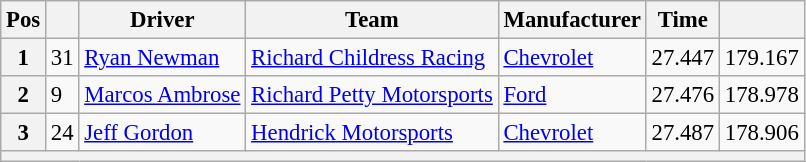<table class="wikitable" style="font-size:95%">
<tr>
<th>Pos</th>
<th></th>
<th>Driver</th>
<th>Team</th>
<th>Manufacturer</th>
<th>Time</th>
<th></th>
</tr>
<tr>
<th>1</th>
<td>31</td>
<td><a href='#'>Ryan Newman</a></td>
<td><a href='#'>Richard Childress Racing</a></td>
<td><a href='#'>Chevrolet</a></td>
<td>27.447</td>
<td>179.167</td>
</tr>
<tr>
<th>2</th>
<td>9</td>
<td><a href='#'>Marcos Ambrose</a></td>
<td><a href='#'>Richard Petty Motorsports</a></td>
<td><a href='#'>Ford</a></td>
<td>27.476</td>
<td>178.978</td>
</tr>
<tr>
<th>3</th>
<td>24</td>
<td><a href='#'>Jeff Gordon</a></td>
<td><a href='#'>Hendrick Motorsports</a></td>
<td><a href='#'>Chevrolet</a></td>
<td>27.487</td>
<td>178.906</td>
</tr>
<tr>
<th colspan="7"></th>
</tr>
</table>
